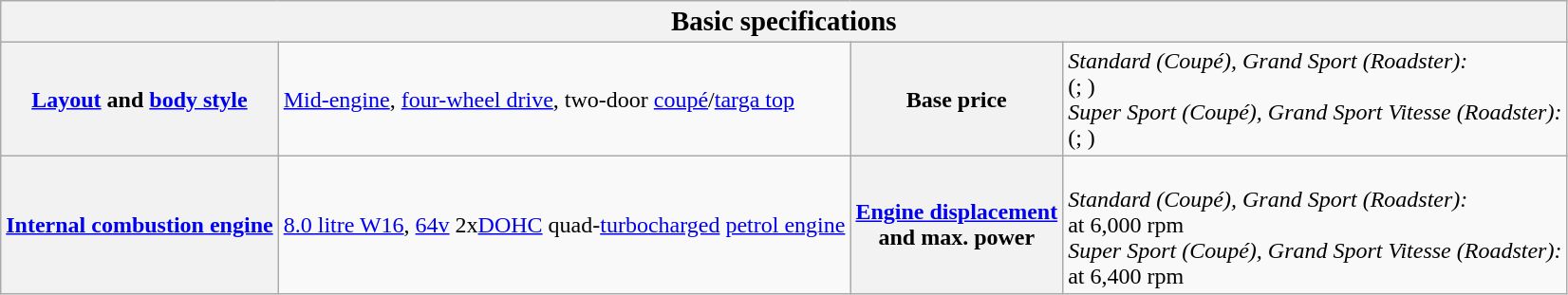<table class="wikitable">
<tr>
<th colspan="4"><big>Basic specifications</big></th>
</tr>
<tr>
<th><a href='#'>Layout</a> and <a href='#'>body style</a></th>
<td><a href='#'>Mid-engine</a>, <a href='#'>four-wheel drive</a>, two-door <a href='#'>coupé</a>/<a href='#'>targa top</a></td>
<th>Base price</th>
<td><em>Standard (Coupé), Grand Sport (Roadster):</em><br> (; )<br><em>Super Sport (Coupé), Grand Sport Vitesse (Roadster):</em><br> (; )</td>
</tr>
<tr>
<th><a href='#'>Internal combustion engine</a></th>
<td><a href='#'>8.0 litre W16</a>, <a href='#'>64v</a> 2x<a href='#'>DOHC</a> quad-<a href='#'>turbocharged</a> <a href='#'>petrol engine</a></td>
<th><a href='#'>Engine displacement</a><br> and max. power</th>
<td><br><em>Standard (Coupé), Grand Sport (Roadster):</em><br> at 6,000 rpm<br><em>Super Sport (Coupé), Grand Sport Vitesse (Roadster):</em><br> at 6,400 rpm</td>
</tr>
</table>
